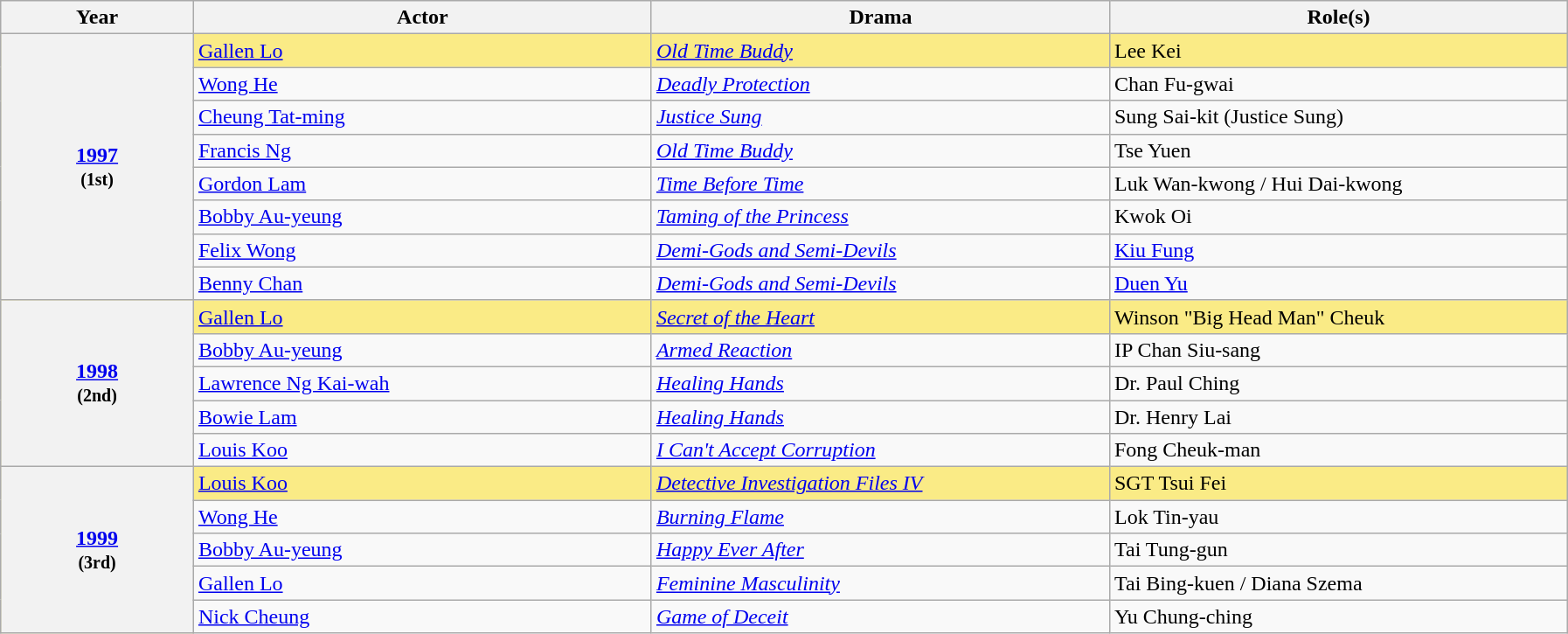<table class="wikitable">
<tr>
<th width="8%">Year</th>
<th width="19%">Actor</th>
<th width="19%">Drama</th>
<th width="19%">Role(s)</th>
</tr>
<tr style="background:#FAEB86">
<th rowspan="8"><strong><a href='#'>1997</a></strong><br><small>(1st)</small></th>
<td><a href='#'>Gallen Lo</a> </td>
<td><em><a href='#'>Old Time Buddy</a></em></td>
<td>Lee Kei</td>
</tr>
<tr>
<td><a href='#'>Wong He</a></td>
<td><em><a href='#'>Deadly Protection</a></em></td>
<td>Chan Fu-gwai</td>
</tr>
<tr>
<td><a href='#'>Cheung Tat-ming</a></td>
<td><em><a href='#'>Justice Sung</a></em></td>
<td>Sung Sai-kit (Justice Sung)</td>
</tr>
<tr>
<td><a href='#'>Francis Ng</a></td>
<td><em><a href='#'>Old Time Buddy</a></em></td>
<td>Tse Yuen</td>
</tr>
<tr>
<td><a href='#'>Gordon Lam</a></td>
<td><em><a href='#'>Time Before Time</a></em></td>
<td>Luk Wan-kwong / Hui Dai-kwong</td>
</tr>
<tr>
<td><a href='#'>Bobby Au-yeung</a></td>
<td><em><a href='#'>Taming of the Princess</a></em></td>
<td>Kwok Oi</td>
</tr>
<tr>
<td><a href='#'>Felix Wong</a></td>
<td><em><a href='#'>Demi-Gods and Semi-Devils</a></em></td>
<td><a href='#'>Kiu Fung</a></td>
</tr>
<tr>
<td><a href='#'>Benny Chan</a></td>
<td><em><a href='#'>Demi-Gods and Semi-Devils</a></em></td>
<td><a href='#'>Duen Yu</a></td>
</tr>
<tr style="background:#FAEB86">
<th rowspan="5"><strong><a href='#'>1998</a></strong><br><small>(2nd)</small></th>
<td><a href='#'>Gallen Lo</a> </td>
<td><em><a href='#'>Secret of the Heart</a></em></td>
<td>Winson "Big Head Man" Cheuk</td>
</tr>
<tr>
<td><a href='#'>Bobby Au-yeung</a></td>
<td><em><a href='#'>Armed Reaction</a></em></td>
<td>IP Chan Siu-sang</td>
</tr>
<tr>
<td><a href='#'>Lawrence Ng Kai-wah</a></td>
<td><em><a href='#'>Healing Hands</a></em></td>
<td>Dr. Paul Ching</td>
</tr>
<tr>
<td><a href='#'>Bowie Lam</a></td>
<td><em><a href='#'>Healing Hands</a></em></td>
<td>Dr. Henry Lai</td>
</tr>
<tr>
<td><a href='#'>Louis Koo</a></td>
<td><em><a href='#'>I Can't Accept Corruption</a></em></td>
<td>Fong Cheuk-man</td>
</tr>
<tr style="background:#FAEB86">
<th rowspan="5"><strong><a href='#'>1999</a></strong><br><small>(3rd)</small></th>
<td><a href='#'>Louis Koo</a> </td>
<td><em><a href='#'>Detective Investigation Files IV</a></em></td>
<td>SGT Tsui Fei</td>
</tr>
<tr>
<td><a href='#'>Wong He</a></td>
<td><em><a href='#'>Burning Flame</a></em></td>
<td>Lok Tin-yau</td>
</tr>
<tr>
<td><a href='#'>Bobby Au-yeung</a></td>
<td><em><a href='#'>Happy Ever After</a></em></td>
<td>Tai Tung-gun</td>
</tr>
<tr>
<td><a href='#'>Gallen Lo</a></td>
<td><em><a href='#'>Feminine Masculinity</a></em></td>
<td>Tai Bing-kuen / Diana Szema</td>
</tr>
<tr>
<td><a href='#'>Nick Cheung</a></td>
<td><em><a href='#'>Game of Deceit</a></em></td>
<td>Yu Chung-ching</td>
</tr>
</table>
